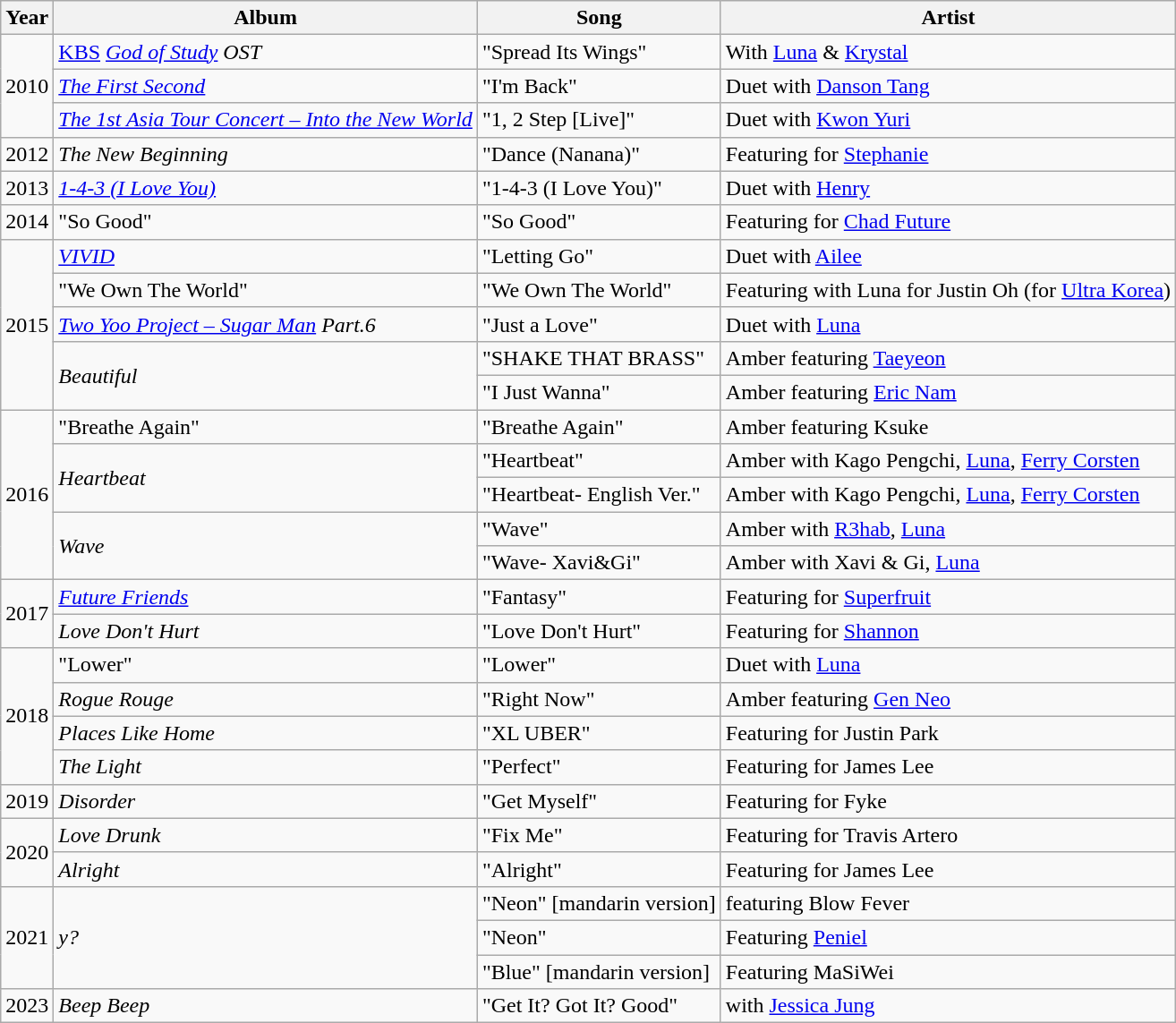<table class="wikitable">
<tr>
<th scope="col">Year</th>
<th>Album</th>
<th>Song</th>
<th scope="col">Artist</th>
</tr>
<tr>
<td rowspan="3">2010</td>
<td><a href='#'>KBS</a> <em><a href='#'>God of Study</a> OST</em></td>
<td>"Spread Its Wings"</td>
<td>With <a href='#'>Luna</a> & <a href='#'>Krystal</a></td>
</tr>
<tr>
<td><em><a href='#'>The First Second</a></em></td>
<td>"I'm Back"</td>
<td>Duet with <a href='#'>Danson Tang</a></td>
</tr>
<tr>
<td><em><a href='#'>The 1st Asia Tour Concert – Into the New World</a></em></td>
<td>"1, 2 Step [Live]"</td>
<td>Duet with <a href='#'>Kwon Yuri</a></td>
</tr>
<tr>
<td>2012</td>
<td><em>The New Beginning</em></td>
<td>"Dance (Nanana)"</td>
<td>Featuring for <a href='#'>Stephanie</a></td>
</tr>
<tr>
<td>2013</td>
<td><em><a href='#'>1-4-3 (I Love You)</a></em></td>
<td>"1-4-3 (I Love You)"</td>
<td>Duet with <a href='#'>Henry</a></td>
</tr>
<tr>
<td>2014</td>
<td>"So Good"</td>
<td>"So Good"</td>
<td>Featuring for <a href='#'>Chad Future</a></td>
</tr>
<tr>
<td rowspan="5">2015</td>
<td><em><a href='#'>VIVID</a></em></td>
<td>"Letting Go"</td>
<td>Duet with <a href='#'>Ailee</a></td>
</tr>
<tr>
<td>"We Own The World"</td>
<td>"We Own The World"</td>
<td>Featuring with Luna for Justin Oh (for <a href='#'>Ultra Korea</a>)</td>
</tr>
<tr>
<td><em><a href='#'>Two Yoo Project – Sugar Man</a> Part.6</em></td>
<td>"Just a Love"</td>
<td>Duet with <a href='#'>Luna</a></td>
</tr>
<tr>
<td rowspan="2"><em>Beautiful</em></td>
<td>"SHAKE THAT BRASS"</td>
<td>Amber featuring <a href='#'>Taeyeon</a></td>
</tr>
<tr>
<td>"I Just Wanna"</td>
<td>Amber featuring <a href='#'>Eric Nam</a></td>
</tr>
<tr>
<td rowspan="5">2016</td>
<td>"Breathe Again"</td>
<td>"Breathe Again"</td>
<td>Amber featuring Ksuke</td>
</tr>
<tr>
<td rowspan="2"><em>Heartbeat</em></td>
<td>"Heartbeat"</td>
<td>Amber with Kago Pengchi, <a href='#'>Luna</a>, <a href='#'>Ferry Corsten</a></td>
</tr>
<tr>
<td>"Heartbeat- English Ver."</td>
<td>Amber with Kago Pengchi, <a href='#'>Luna</a>, <a href='#'>Ferry Corsten</a></td>
</tr>
<tr>
<td rowspan="2"><em>Wave</em></td>
<td>"Wave"</td>
<td>Amber with <a href='#'>R3hab</a>, <a href='#'>Luna</a></td>
</tr>
<tr>
<td>"Wave- Xavi&Gi"</td>
<td>Amber with Xavi & Gi, <a href='#'>Luna</a></td>
</tr>
<tr>
<td rowspan="2">2017</td>
<td><em><a href='#'>Future Friends</a></em></td>
<td>"Fantasy"</td>
<td>Featuring for <a href='#'>Superfruit</a></td>
</tr>
<tr>
<td><em>Love Don't Hurt</em></td>
<td>"Love Don't Hurt"</td>
<td>Featuring for <a href='#'>Shannon</a></td>
</tr>
<tr>
<td rowspan="4">2018</td>
<td>"Lower"</td>
<td>"Lower"</td>
<td>Duet with <a href='#'>Luna</a></td>
</tr>
<tr>
<td><em>Rogue Rouge</em></td>
<td>"Right Now"</td>
<td>Amber featuring <a href='#'>Gen Neo</a></td>
</tr>
<tr>
<td><em>Places Like Home</em></td>
<td>"XL UBER"</td>
<td>Featuring for Justin Park </td>
</tr>
<tr>
<td><em>The Light</em></td>
<td>"Perfect"</td>
<td>Featuring for James Lee </td>
</tr>
<tr>
<td>2019</td>
<td><em>Disorder</em></td>
<td>"Get Myself"</td>
<td>Featuring for Fyke </td>
</tr>
<tr>
<td rowspan="2">2020</td>
<td><em>Love Drunk</em></td>
<td>"Fix Me"</td>
<td>Featuring for Travis Artero </td>
</tr>
<tr>
<td><em>Alright</em></td>
<td>"Alright"</td>
<td>Featuring for James Lee </td>
</tr>
<tr>
<td rowspan="3">2021</td>
<td rowspan="3"><em>y?</em></td>
<td>"Neon" [mandarin version]</td>
<td>featuring Blow Fever</td>
</tr>
<tr>
<td>"Neon"</td>
<td>Featuring <a href='#'>Peniel</a></td>
</tr>
<tr>
<td>"Blue" [mandarin version]</td>
<td>Featuring MaSiWei</td>
</tr>
<tr>
<td>2023</td>
<td><em>Beep Beep</em></td>
<td>"Get It? Got It? Good"</td>
<td>with <a href='#'>Jessica Jung</a></td>
</tr>
</table>
